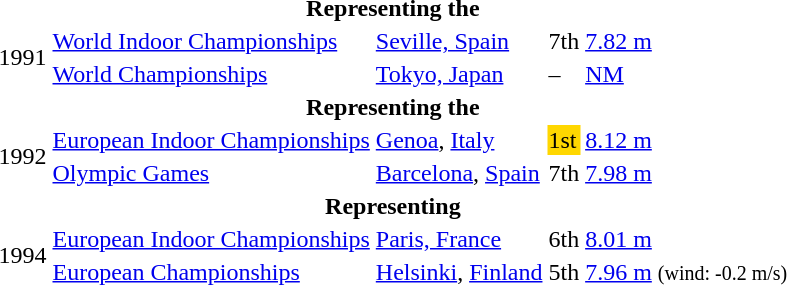<table>
<tr>
<th colspan="5">Representing the </th>
</tr>
<tr>
<td rowspan=2>1991</td>
<td><a href='#'>World Indoor Championships</a></td>
<td><a href='#'>Seville, Spain</a></td>
<td>7th</td>
<td><a href='#'>7.82 m</a></td>
</tr>
<tr>
<td><a href='#'>World Championships</a></td>
<td><a href='#'>Tokyo, Japan</a></td>
<td>–</td>
<td><a href='#'>NM</a></td>
</tr>
<tr>
<th colspan="5">Representing the </th>
</tr>
<tr>
<td rowspan=2>1992</td>
<td><a href='#'>European Indoor Championships</a></td>
<td><a href='#'>Genoa</a>, <a href='#'>Italy</a></td>
<td bgcolor="gold">1st</td>
<td><a href='#'>8.12 m</a></td>
</tr>
<tr>
<td><a href='#'>Olympic Games</a></td>
<td><a href='#'>Barcelona</a>, <a href='#'>Spain</a></td>
<td>7th</td>
<td><a href='#'>7.98 m</a></td>
</tr>
<tr>
<th colspan="5">Representing </th>
</tr>
<tr>
<td rowspan=2>1994</td>
<td><a href='#'>European Indoor Championships</a></td>
<td><a href='#'>Paris, France</a></td>
<td>6th</td>
<td><a href='#'>8.01 m</a></td>
</tr>
<tr>
<td><a href='#'>European Championships</a></td>
<td><a href='#'>Helsinki</a>, <a href='#'>Finland</a></td>
<td>5th</td>
<td><a href='#'>7.96 m</a> <small>(wind: -0.2 m/s)</small></td>
</tr>
</table>
